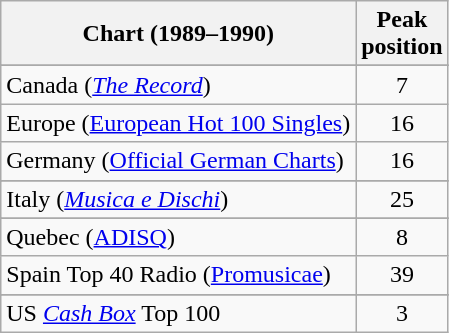<table class="wikitable sortable">
<tr>
<th>Chart (1989–1990)</th>
<th>Peak<br>position</th>
</tr>
<tr>
</tr>
<tr>
</tr>
<tr>
</tr>
<tr>
</tr>
<tr>
</tr>
<tr>
<td>Canada (<em><a href='#'>The Record</a></em>)</td>
<td align="center">7</td>
</tr>
<tr>
<td>Europe (<a href='#'>European Hot 100 Singles</a>)</td>
<td align="center">16</td>
</tr>
<tr>
<td>Germany (<a href='#'>Official German Charts</a>)</td>
<td align="center">16</td>
</tr>
<tr>
</tr>
<tr>
<td>Italy (<em><a href='#'>Musica e Dischi</a></em>)</td>
<td align="center">25</td>
</tr>
<tr>
</tr>
<tr>
</tr>
<tr>
</tr>
<tr>
<td>Quebec (<a href='#'>ADISQ</a>)</td>
<td style="text-align:center;">8</td>
</tr>
<tr>
<td>Spain Top 40 Radio (<a href='#'>Promusicae</a>)</td>
<td align="center">39</td>
</tr>
<tr>
</tr>
<tr>
</tr>
<tr>
</tr>
<tr>
</tr>
<tr>
<td>US <a href='#'><em>Cash Box</em></a> Top 100</td>
<td align="center">3</td>
</tr>
</table>
